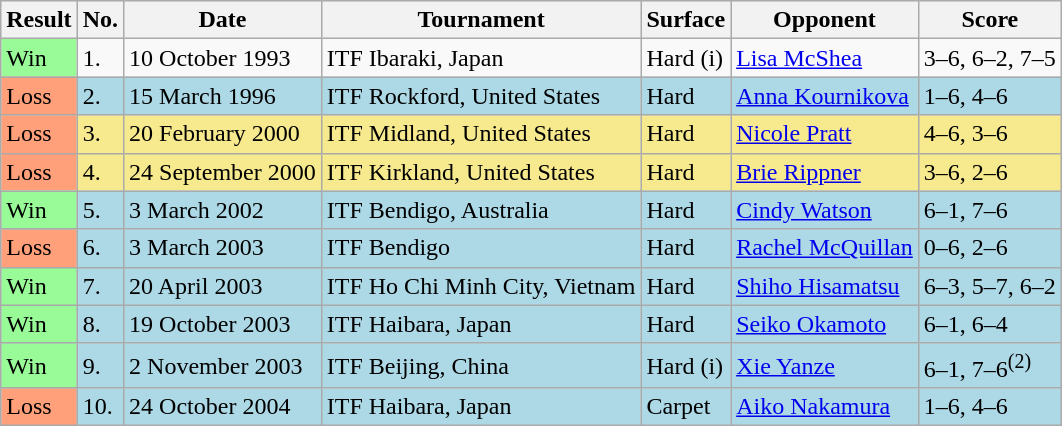<table class="sortable wikitable">
<tr style="background:#eee;">
<th>Result</th>
<th>No.</th>
<th>Date</th>
<th>Tournament</th>
<th>Surface</th>
<th>Opponent</th>
<th class="unsortable">Score</th>
</tr>
<tr>
<td style="background:#98fb98;">Win</td>
<td>1.</td>
<td>10 October 1993</td>
<td>ITF Ibaraki, Japan</td>
<td>Hard (i)</td>
<td> <a href='#'>Lisa McShea</a></td>
<td>3–6, 6–2, 7–5</td>
</tr>
<tr style="background:lightblue;">
<td style="background:#ffa07a;">Loss</td>
<td>2.</td>
<td>15 March 1996</td>
<td>ITF Rockford, United States</td>
<td>Hard</td>
<td> <a href='#'>Anna Kournikova</a></td>
<td>1–6, 4–6</td>
</tr>
<tr style="background:#f7e98e;">
<td style="background:#ffa07a;">Loss</td>
<td>3.</td>
<td>20 February 2000</td>
<td>ITF Midland, United States</td>
<td>Hard</td>
<td> <a href='#'>Nicole Pratt</a></td>
<td>4–6, 3–6</td>
</tr>
<tr style="background:#f7e98e;">
<td style="background:#ffa07a;">Loss</td>
<td>4.</td>
<td>24 September 2000</td>
<td>ITF Kirkland, United States</td>
<td>Hard</td>
<td> <a href='#'>Brie Rippner</a></td>
<td>3–6, 2–6</td>
</tr>
<tr style="background:lightblue;">
<td style="background:#98fb98;">Win</td>
<td>5.</td>
<td>3 March 2002</td>
<td>ITF Bendigo, Australia</td>
<td>Hard</td>
<td> <a href='#'>Cindy Watson</a></td>
<td>6–1, 7–6</td>
</tr>
<tr style="background:lightblue;">
<td style="background:#ffa07a;">Loss</td>
<td>6.</td>
<td>3 March 2003</td>
<td>ITF Bendigo</td>
<td>Hard</td>
<td> <a href='#'>Rachel McQuillan</a></td>
<td>0–6, 2–6</td>
</tr>
<tr style="background:lightblue;">
<td style="background:#98fb98;">Win</td>
<td>7.</td>
<td>20 April 2003</td>
<td>ITF Ho Chi Minh City, Vietnam</td>
<td>Hard</td>
<td> <a href='#'>Shiho Hisamatsu</a></td>
<td>6–3, 5–7, 6–2</td>
</tr>
<tr style="background:lightblue;">
<td style="background:#98fb98;">Win</td>
<td>8.</td>
<td>19 October 2003</td>
<td>ITF Haibara, Japan</td>
<td>Hard</td>
<td> <a href='#'>Seiko Okamoto</a></td>
<td>6–1, 6–4</td>
</tr>
<tr style="background:lightblue;">
<td style="background:#98fb98;">Win</td>
<td>9.</td>
<td>2 November 2003</td>
<td>ITF Beijing, China</td>
<td>Hard (i)</td>
<td> <a href='#'>Xie Yanze</a></td>
<td>6–1, 7–6<sup>(2)</sup></td>
</tr>
<tr style="background:lightblue;">
<td style="background:#ffa07a;">Loss</td>
<td>10.</td>
<td>24 October 2004</td>
<td>ITF Haibara, Japan</td>
<td>Carpet</td>
<td> <a href='#'>Aiko Nakamura</a></td>
<td>1–6, 4–6</td>
</tr>
</table>
